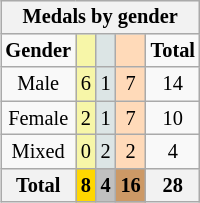<table class="wikitable" style="font-size:85%;float:right;clear:right;margin-left:1em;">
<tr style="background:#efefef;">
<th colspan=5>Medals by gender</th>
</tr>
<tr align=center>
<td><strong>Gender</strong></td>
<td style="background:#f7f6a8;"></td>
<td style="background:#dce5e5;"></td>
<td style="background:#ffdab9;"></td>
<td><strong>Total</strong></td>
</tr>
<tr align=center>
<td>Male</td>
<td style="background:#f7f6a8;">6</td>
<td style="background:#dce5e5;">1</td>
<td style="background:#ffdab9;">7</td>
<td>14</td>
</tr>
<tr align=center>
<td>Female</td>
<td style="background:#f7f6a8;">2</td>
<td style="background:#dce5e5;">1</td>
<td style="background:#ffdab9;">7</td>
<td>10</td>
</tr>
<tr align=center>
<td>Mixed</td>
<td style="background:#f7f6a8;">0</td>
<td style="background:#dce5e5;">2</td>
<td style="background:#ffdab9;">2</td>
<td>4</td>
</tr>
<tr align=center>
<th>Total</th>
<th style="background:gold;">8</th>
<th style="background:silver;">4</th>
<th style="background:#c96;">16</th>
<th>28</th>
</tr>
</table>
